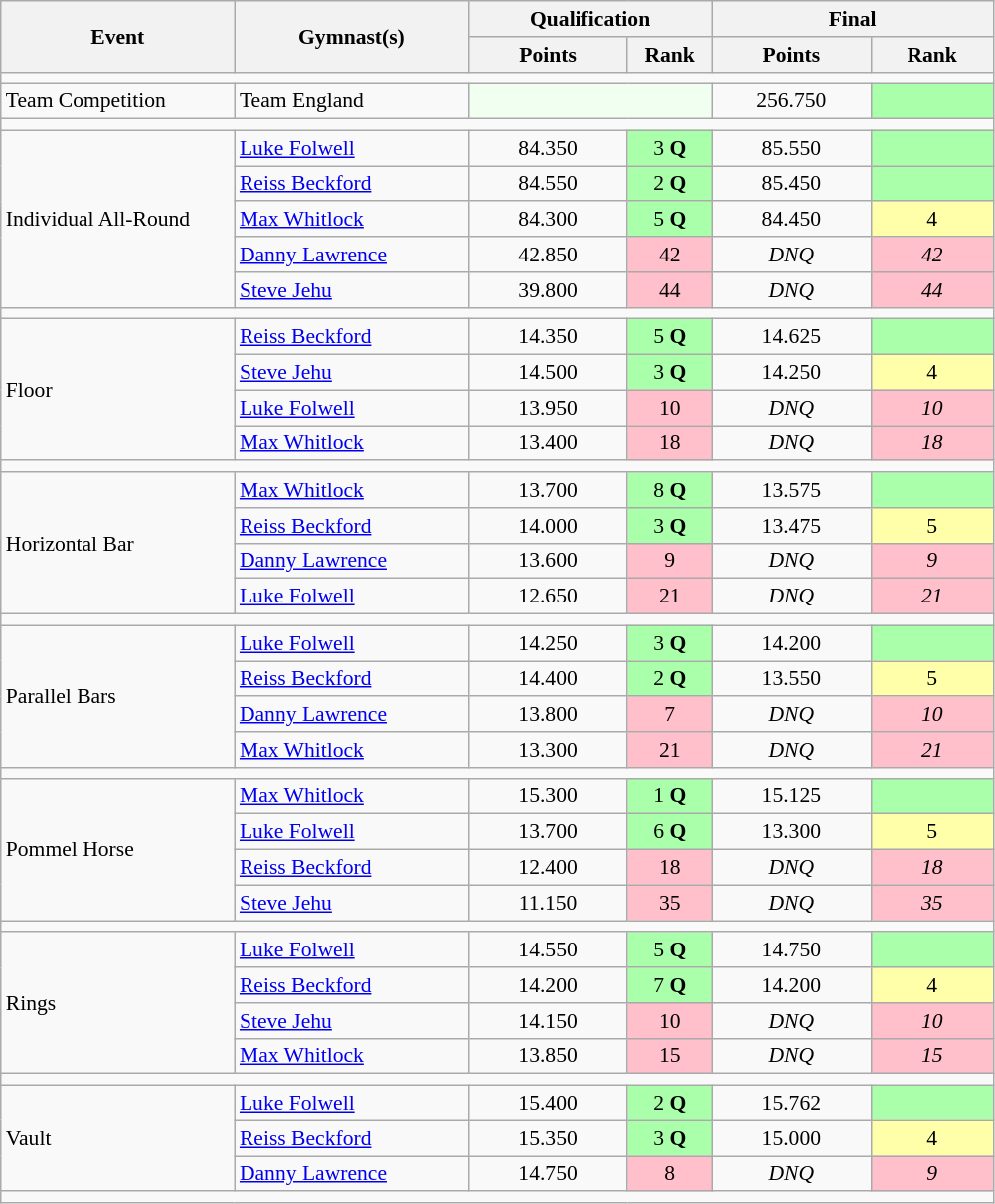<table class=wikitable style="font-size:90%">
<tr>
<th rowspan="2" style="width:150px;">Event</th>
<th rowspan="2" style="width:150px;">Gymnast(s)</th>
<th colspan="2" style="width:150px;">Qualification</th>
<th colspan="2" style="width:175px;">Final</th>
</tr>
<tr>
<th width=100>Points</th>
<th width=50>Rank</th>
<th width=100>Points</th>
<th width=75>Rank</th>
</tr>
<tr>
<td colspan="6" style="height:1px;;"></td>
</tr>
<tr>
<td>Team Competition</td>
<td>Team England</td>
<td colspan="2" style="background:honeydew;"></td>
<td style="text-align:center;">256.750</td>
<td style="text-align:center; background:#afa;"></td>
</tr>
<tr>
<td colspan="6" style="height:1px;;"></td>
</tr>
<tr>
<td rowspan=5>Individual All-Round</td>
<td><a href='#'>Luke Folwell</a></td>
<td style="text-align:center;">84.350</td>
<td style="text-align:center; background:#afa;">3 <strong>Q</strong></td>
<td style="text-align:center;">85.550</td>
<td style="text-align:center; background:#afa;"></td>
</tr>
<tr>
<td><a href='#'>Reiss Beckford</a></td>
<td style="text-align:center;">84.550</td>
<td style="text-align:center; background:#afa;">2 <strong>Q</strong></td>
<td style="text-align:center;">85.450</td>
<td style="text-align:center; background:#afa;"></td>
</tr>
<tr>
<td><a href='#'>Max Whitlock</a></td>
<td style="text-align:center;">84.300</td>
<td style="text-align:center; background:#afa;">5 <strong>Q</strong></td>
<td style="text-align:center;">84.450</td>
<td style="text-align:center; background:#ffa;">4</td>
</tr>
<tr>
<td><a href='#'>Danny Lawrence</a></td>
<td style="text-align:center;">42.850</td>
<td style="text-align:center; background:pink;">42</td>
<td style="text-align:center;"><em>DNQ</em></td>
<td style="text-align:center; background:pink;"><em>42</em></td>
</tr>
<tr>
<td><a href='#'>Steve Jehu</a></td>
<td style="text-align:center;">39.800</td>
<td style="text-align:center; background:pink;">44</td>
<td style="text-align:center;"><em>DNQ</em></td>
<td style="text-align:center; background:pink;"><em>44</em></td>
</tr>
<tr>
<td colspan="6" style="height:1px;;"></td>
</tr>
<tr>
<td rowspan=4>Floor</td>
<td><a href='#'>Reiss Beckford</a></td>
<td style="text-align:center;">14.350</td>
<td style="text-align:center; background:#afa;">5 <strong>Q</strong></td>
<td style="text-align:center;">14.625</td>
<td style="text-align:center; background:#afa;"></td>
</tr>
<tr>
<td><a href='#'>Steve Jehu</a></td>
<td style="text-align:center;">14.500</td>
<td style="text-align:center; background:#afa;">3 <strong>Q</strong></td>
<td style="text-align:center;">14.250</td>
<td style="text-align:center; background:#ffa;">4</td>
</tr>
<tr>
<td><a href='#'>Luke Folwell</a></td>
<td style="text-align:center;">13.950</td>
<td style="text-align:center; background:pink;">10</td>
<td style="text-align:center;"><em>DNQ</em></td>
<td style="text-align:center; background:pink;"><em>10</em></td>
</tr>
<tr>
<td><a href='#'>Max Whitlock</a></td>
<td style="text-align:center;">13.400</td>
<td style="text-align:center; background:pink;">18</td>
<td style="text-align:center;"><em>DNQ</em></td>
<td style="text-align:center; background:pink;"><em>18</em></td>
</tr>
<tr>
<td colspan="6" style="height:1px;;"></td>
</tr>
<tr>
<td rowspan=4>Horizontal Bar</td>
<td><a href='#'>Max Whitlock</a></td>
<td style="text-align:center;">13.700</td>
<td style="text-align:center; background:#afa;">8 <strong>Q</strong></td>
<td style="text-align:center;">13.575</td>
<td style="text-align:center; background:#afa;"></td>
</tr>
<tr>
<td><a href='#'>Reiss Beckford</a></td>
<td style="text-align:center;">14.000</td>
<td style="text-align:center; background:#afa;">3 <strong>Q</strong></td>
<td style="text-align:center;">13.475</td>
<td style="text-align:center; background:#ffa;">5</td>
</tr>
<tr>
<td><a href='#'>Danny Lawrence</a></td>
<td style="text-align:center;">13.600</td>
<td style="text-align:center; background:pink;">9</td>
<td style="text-align:center;"><em>DNQ</em></td>
<td style="text-align:center; background:pink;"><em>9</em></td>
</tr>
<tr>
<td><a href='#'>Luke Folwell</a></td>
<td style="text-align:center;">12.650</td>
<td style="text-align:center; background:pink;">21</td>
<td style="text-align:center;"><em>DNQ</em></td>
<td style="text-align:center; background:pink;"><em>21</em></td>
</tr>
<tr>
<td colspan="6" style="height:1px;;"></td>
</tr>
<tr>
<td rowspan=4>Parallel Bars</td>
<td><a href='#'>Luke Folwell</a></td>
<td style="text-align:center;">14.250</td>
<td style="text-align:center; background:#afa;">3 <strong>Q</strong></td>
<td style="text-align:center;">14.200</td>
<td style="text-align:center; background:#afa;"></td>
</tr>
<tr>
<td><a href='#'>Reiss Beckford</a></td>
<td style="text-align:center;">14.400</td>
<td style="text-align:center; background:#afa;">2 <strong>Q</strong></td>
<td style="text-align:center;">13.550</td>
<td style="text-align:center; background:#ffa;">5</td>
</tr>
<tr>
<td><a href='#'>Danny Lawrence</a></td>
<td style="text-align:center;">13.800</td>
<td style="text-align:center; background:pink;">7</td>
<td style="text-align:center;"><em>DNQ</em></td>
<td style="text-align:center; background:pink;"><em>10</em></td>
</tr>
<tr>
<td><a href='#'>Max Whitlock</a></td>
<td style="text-align:center;">13.300</td>
<td style="text-align:center; background:pink;">21</td>
<td style="text-align:center;"><em>DNQ</em></td>
<td style="text-align:center; background:pink;"><em>21</em></td>
</tr>
<tr>
<td colspan="6" style="height:1px;;"></td>
</tr>
<tr>
<td rowspan=4>Pommel Horse</td>
<td><a href='#'>Max Whitlock</a></td>
<td style="text-align:center;">15.300</td>
<td style="text-align:center; background:#afa;">1 <strong>Q</strong></td>
<td style="text-align:center;">15.125</td>
<td style="text-align:center; background:#afa;"></td>
</tr>
<tr>
<td><a href='#'>Luke Folwell</a></td>
<td style="text-align:center;">13.700</td>
<td style="text-align:center; background:#afa;">6 <strong>Q</strong></td>
<td style="text-align:center;">13.300</td>
<td style="text-align:center; background:#ffa;">5</td>
</tr>
<tr>
<td><a href='#'>Reiss Beckford</a></td>
<td style="text-align:center;">12.400</td>
<td style="text-align:center; background:pink;">18</td>
<td style="text-align:center;"><em>DNQ</em></td>
<td style="text-align:center; background:pink;"><em>18</em></td>
</tr>
<tr>
<td><a href='#'>Steve Jehu</a></td>
<td style="text-align:center;">11.150</td>
<td style="text-align:center; background:pink;">35</td>
<td style="text-align:center;"><em>DNQ</em></td>
<td style="text-align:center; background:pink;"><em>35</em></td>
</tr>
<tr>
<td colspan="6" style="height:1px;;"></td>
</tr>
<tr>
<td rowspan=4>Rings</td>
<td><a href='#'>Luke Folwell</a></td>
<td style="text-align:center;">14.550</td>
<td style="text-align:center; background:#afa;">5 <strong>Q</strong></td>
<td style="text-align:center;">14.750</td>
<td style="text-align:center; background:#afa;"></td>
</tr>
<tr>
<td><a href='#'>Reiss Beckford</a></td>
<td style="text-align:center;">14.200</td>
<td style="text-align:center; background:#afa;">7 <strong>Q</strong></td>
<td style="text-align:center;">14.200</td>
<td style="text-align:center; background:#ffa;">4</td>
</tr>
<tr>
<td><a href='#'>Steve Jehu</a></td>
<td style="text-align:center;">14.150</td>
<td style="text-align:center; background:pink;">10</td>
<td style="text-align:center;"><em>DNQ</em></td>
<td style="text-align:center; background:pink;"><em>10</em></td>
</tr>
<tr>
<td><a href='#'>Max Whitlock</a></td>
<td style="text-align:center;">13.850</td>
<td style="text-align:center; background:pink;">15</td>
<td style="text-align:center;"><em>DNQ</em></td>
<td style="text-align:center; background:pink;"><em>15</em></td>
</tr>
<tr>
<td colspan="6" style="height:1px;;"></td>
</tr>
<tr>
<td rowspan=3>Vault</td>
<td><a href='#'>Luke Folwell</a></td>
<td style="text-align:center;">15.400</td>
<td style="text-align:center; background:#afa;">2 <strong>Q</strong></td>
<td style="text-align:center;">15.762</td>
<td style="text-align:center; background:#afa;"></td>
</tr>
<tr>
<td><a href='#'>Reiss Beckford</a></td>
<td style="text-align:center;">15.350</td>
<td style="text-align:center; background:#afa;">3 <strong>Q</strong></td>
<td style="text-align:center;">15.000</td>
<td style="text-align:center; background:#ffa;">4</td>
</tr>
<tr>
<td><a href='#'>Danny Lawrence</a></td>
<td style="text-align:center;">14.750</td>
<td style="text-align:center; background:pink;">8</td>
<td style="text-align:center;"><em>DNQ</em></td>
<td style="text-align:center; background:pink;"><em>9</em></td>
</tr>
<tr>
<td colspan="6" style="height:1px;;"></td>
</tr>
</table>
